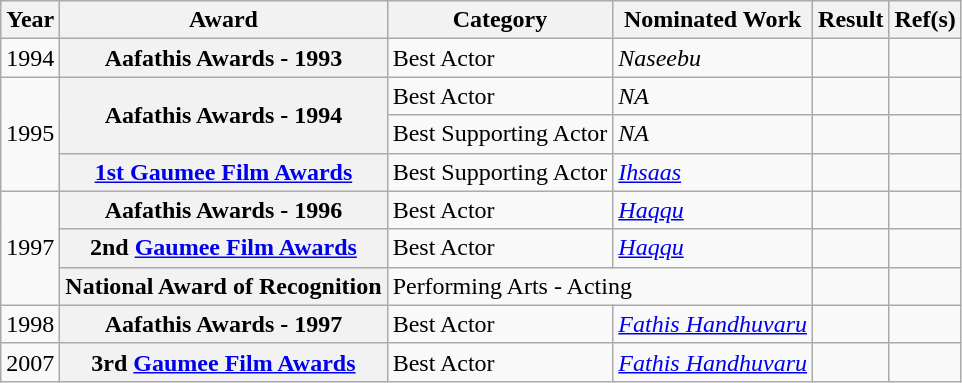<table class="wikitable">
<tr>
<th>Year</th>
<th>Award</th>
<th>Category</th>
<th>Nominated Work</th>
<th>Result</th>
<th>Ref(s)</th>
</tr>
<tr>
<td>1994</td>
<th>Aafathis Awards - 1993</th>
<td>Best Actor</td>
<td><em>Naseebu</em></td>
<td></td>
<td></td>
</tr>
<tr>
<td rowspan="3">1995</td>
<th rowspan="2">Aafathis Awards - 1994</th>
<td>Best Actor</td>
<td><em>NA</em></td>
<td></td>
<td></td>
</tr>
<tr>
<td>Best Supporting Actor</td>
<td><em>NA</em></td>
<td></td>
<td></td>
</tr>
<tr>
<th scope="row"><a href='#'>1st Gaumee Film Awards</a></th>
<td>Best Supporting Actor</td>
<td><em><a href='#'>Ihsaas</a></em></td>
<td></td>
<td></td>
</tr>
<tr>
<td rowspan="3">1997</td>
<th>Aafathis Awards - 1996</th>
<td>Best Actor</td>
<td><em><a href='#'>Haqqu</a></em></td>
<td></td>
<td></td>
</tr>
<tr>
<th scope="row">2nd <a href='#'>Gaumee Film Awards</a></th>
<td>Best Actor</td>
<td><em><a href='#'>Haqqu</a></em></td>
<td></td>
<td></td>
</tr>
<tr>
<th scope="row">National Award of Recognition</th>
<td colspan="2">Performing Arts - Acting</td>
<td></td>
<td></td>
</tr>
<tr>
<td>1998</td>
<th scope="row">Aafathis Awards - 1997</th>
<td>Best Actor</td>
<td><em><a href='#'>Fathis Handhuvaru</a></em></td>
<td></td>
<td style="text-align:center;"></td>
</tr>
<tr>
<td>2007</td>
<th>3rd <a href='#'>Gaumee Film Awards</a></th>
<td>Best Actor</td>
<td><em><a href='#'>Fathis Handhuvaru</a></em></td>
<td></td>
<td style="text-align:center;"></td>
</tr>
</table>
